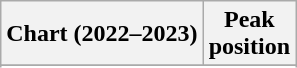<table class="wikitable sortable plainrowheaders" style="text-align:center">
<tr>
<th scope="col">Chart (2022–2023)</th>
<th scope="col">Peak<br>position</th>
</tr>
<tr>
</tr>
<tr>
</tr>
<tr>
</tr>
<tr>
</tr>
<tr>
</tr>
<tr>
</tr>
</table>
